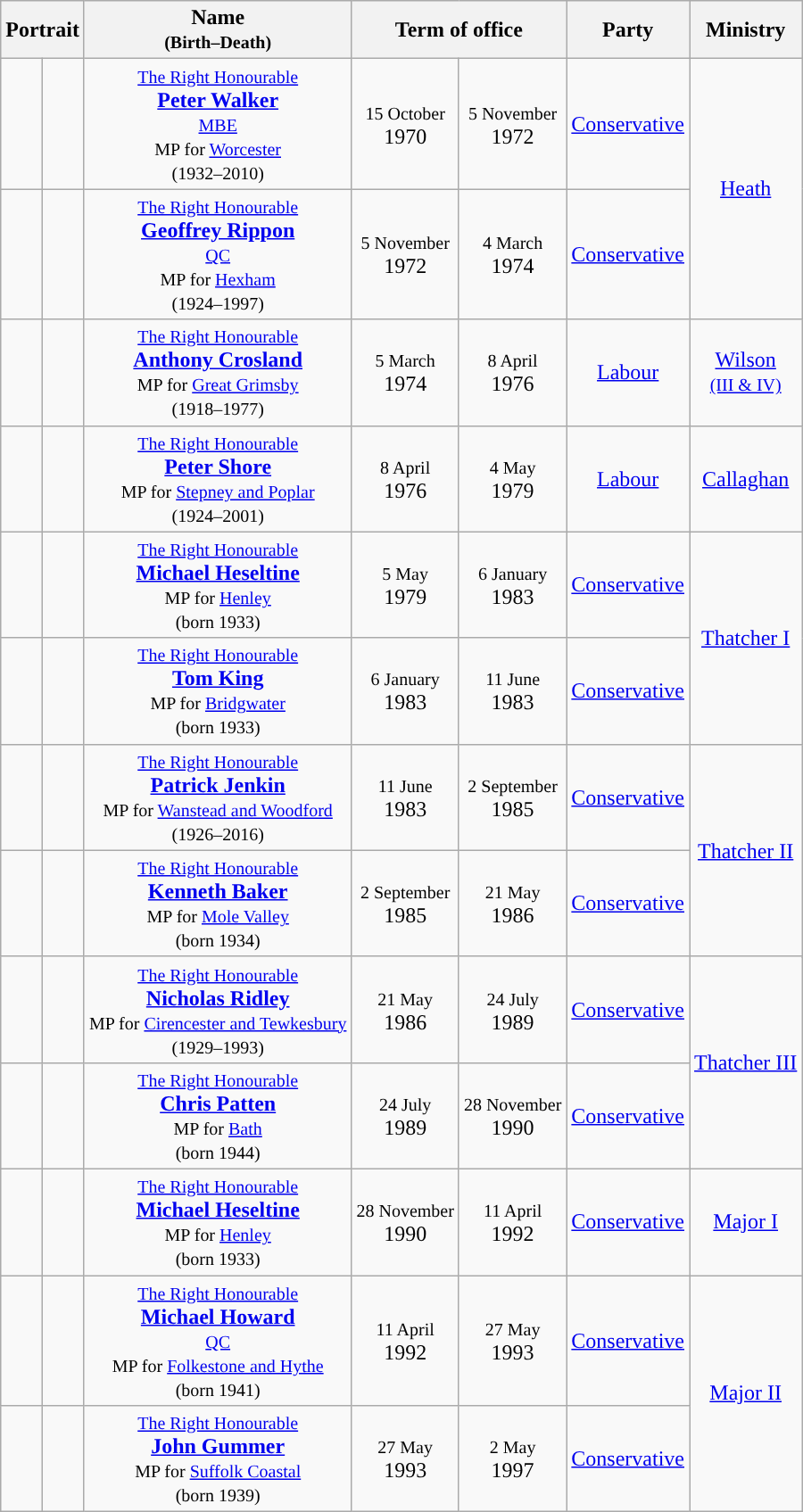<table class="wikitable" style="text-align:center; white-space: nowrap">
<tr>
<th colspan=2>Portrait</th>
<th>Name<br><small>(Birth–Death)</small></th>
<th colspan=2>Term of office</th>
<th>Party</th>
<th>Ministry</th>
</tr>
<tr>
<td style="background-color: "></td>
<td></td>
<td><a href='#'><small>The Right Honourable</small><br><strong>Peter Walker</strong><br><small>MBE</small></a><br><small>MP for <a href='#'>Worcester</a><br>(1932–2010)</small></td>
<td><small>15 October</small><br>1970</td>
<td><small>5 November</small><br>1972</td>
<td><a href='#'>Conservative</a></td>
<td rowspan=2 ><a href='#'>Heath</a></td>
</tr>
<tr>
<td style="background-color: "></td>
<td></td>
<td><a href='#'><small>The Right Honourable</small><br><strong>Geoffrey Rippon</strong><br><small>QC</small></a><br><small>MP for <a href='#'>Hexham</a><br>(1924–1997)</small></td>
<td><small>5 November</small><br>1972</td>
<td><small>4 March</small><br>1974</td>
<td><a href='#'>Conservative</a></td>
</tr>
<tr>
<td style="background-color: "></td>
<td></td>
<td><a href='#'><small>The Right Honourable</small><br><strong>Anthony Crosland</strong></a><br><small>MP for <a href='#'>Great Grimsby</a><br>(1918–1977)</small></td>
<td><small>5 March</small><br>1974</td>
<td><small>8 April</small><br>1976</td>
<td><a href='#'>Labour</a></td>
<td><a href='#'>Wilson<br><small>(III & IV)</small></a></td>
</tr>
<tr>
<td style="background-color: "></td>
<td></td>
<td><a href='#'><small>The Right Honourable</small><br><strong>Peter Shore</strong></a><br><small>MP for <a href='#'>Stepney and Poplar</a><br>(1924–2001)</small></td>
<td><small>8 April</small><br>1976</td>
<td><small>4 May</small><br>1979</td>
<td><a href='#'>Labour</a></td>
<td><a href='#'>Callaghan</a></td>
</tr>
<tr>
<td style="background-color: "></td>
<td></td>
<td><a href='#'><small>The Right Honourable</small><br><strong>Michael Heseltine</strong></a><br><small>MP for <a href='#'>Henley</a><br>(born 1933)</small></td>
<td><small>5 May</small><br>1979</td>
<td><small>6 January</small><br>1983</td>
<td><a href='#'>Conservative</a></td>
<td rowspan=2 ><a href='#'>Thatcher I</a></td>
</tr>
<tr>
<td style="background-color: "></td>
<td></td>
<td><a href='#'><small>The Right Honourable</small><br><strong>Tom King</strong></a><br><small>MP for <a href='#'>Bridgwater</a><br>(born 1933)</small></td>
<td><small>6 January</small><br>1983</td>
<td><small>11 June</small><br>1983</td>
<td><a href='#'>Conservative</a></td>
</tr>
<tr>
<td style="background-color: "></td>
<td></td>
<td><a href='#'><small>The Right Honourable</small><br><strong>Patrick Jenkin</strong></a><br><small>MP for <a href='#'>Wanstead and Woodford</a><br>(1926–2016)</small></td>
<td><small>11 June</small><br>1983</td>
<td><small>2 September</small><br>1985</td>
<td><a href='#'>Conservative</a></td>
<td rowspan=3 ><a href='#'>Thatcher II</a></td>
</tr>
<tr>
<td style="background-color: "></td>
<td></td>
<td><a href='#'><small>The Right Honourable</small><br><strong>Kenneth Baker</strong></a><br><small>MP for <a href='#'>Mole Valley</a><br>(born 1934)</small></td>
<td><small>2 September</small><br>1985</td>
<td><small>21 May</small><br>1986</td>
<td><a href='#'>Conservative</a></td>
</tr>
<tr>
<td rowspan=2 style="background-color: "></td>
<td rowspan=2></td>
<td rowspan=2 style="white-space: nowrap;"><a href='#'><small>The Right Honourable</small><br><strong>Nicholas Ridley</strong></a><br><small>MP for <a href='#'>Cirencester and Tewkesbury</a><br>(1929–1993)</small></td>
<td rowspan=2><small>21 May</small><br>1986</td>
<td rowspan=2><small>24 July</small><br>1989</td>
<td rowspan=2 ><a href='#'>Conservative</a></td>
</tr>
<tr>
<td rowspan=2 ><a href='#'>Thatcher III</a></td>
</tr>
<tr>
<td style="background-color: "></td>
<td></td>
<td><a href='#'><small>The Right Honourable</small><br><strong>Chris Patten</strong></a><br><small>MP for <a href='#'>Bath</a><br>(born 1944)</small></td>
<td><small>24 July</small><br>1989</td>
<td><small>28 November</small><br>1990</td>
<td><a href='#'>Conservative</a></td>
</tr>
<tr>
<td style="background-color: "></td>
<td></td>
<td><a href='#'><small>The Right Honourable</small><br><strong>Michael Heseltine</strong></a><br><small>MP for <a href='#'>Henley</a><br>(born 1933)</small></td>
<td><small>28 November</small><br>1990</td>
<td><small>11 April</small><br>1992</td>
<td><a href='#'>Conservative</a></td>
<td><a href='#'>Major I</a></td>
</tr>
<tr>
<td style="background-color: "></td>
<td></td>
<td><a href='#'><small>The Right Honourable</small><br><strong>Michael Howard</strong><br><small>QC</small></a><br><small>MP for <a href='#'>Folkestone and Hythe</a><br>(born 1941)</small></td>
<td><small>11 April</small><br>1992</td>
<td><small>27 May</small><br>1993</td>
<td><a href='#'>Conservative</a></td>
<td rowspan=2 ><a href='#'>Major II</a></td>
</tr>
<tr>
<td style="background-color: "></td>
<td></td>
<td><a href='#'><small>The Right Honourable</small><br><strong>John Gummer</strong></a><br><small>MP for <a href='#'>Suffolk Coastal</a><br>(born 1939)</small></td>
<td><small>27 May</small><br>1993</td>
<td><small>2 May</small><br>1997</td>
<td><a href='#'>Conservative</a></td>
</tr>
</table>
